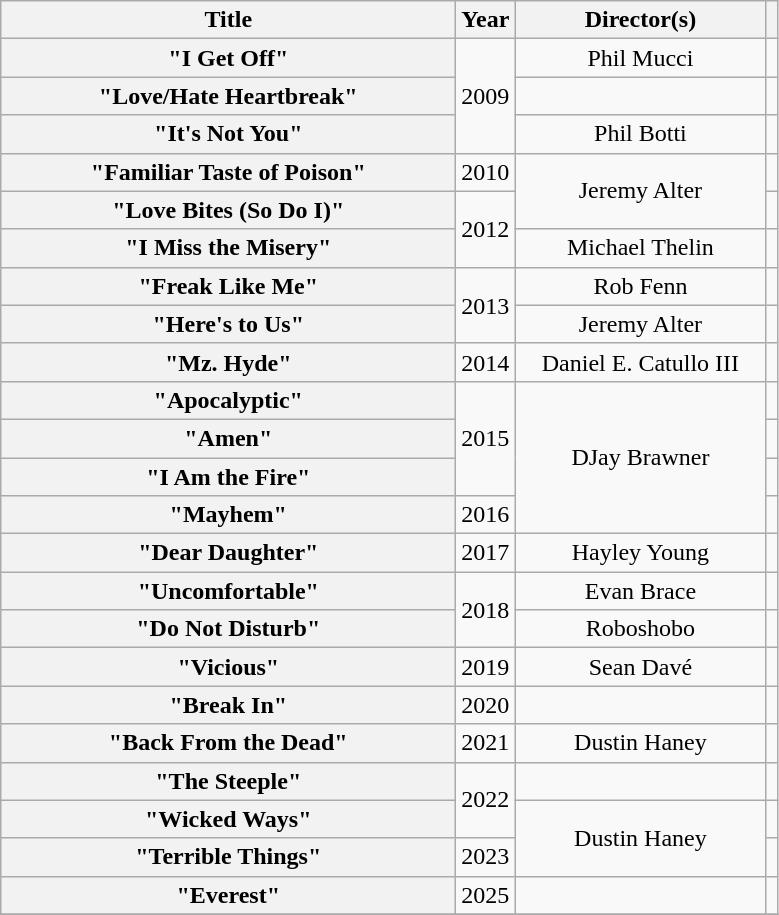<table class="wikitable plainrowheaders" style="text-align:center;">
<tr>
<th scope="col" style="width:18.5em;">Title</th>
<th scope="col">Year</th>
<th scope="col" style="width:10em;">Director(s)</th>
<th scope="col"></th>
</tr>
<tr>
<th scope="row">"I Get Off"</th>
<td rowspan="3">2009</td>
<td>Phil Mucci</td>
<td></td>
</tr>
<tr>
<th scope="row">"Love/Hate Heartbreak"</th>
<td></td>
<td></td>
</tr>
<tr>
<th scope="row">"It's Not You"</th>
<td>Phil Botti</td>
<td></td>
</tr>
<tr>
<th scope="row">"Familiar Taste of Poison"</th>
<td>2010</td>
<td rowspan="2">Jeremy Alter</td>
<td></td>
</tr>
<tr>
<th scope="row">"Love Bites (So Do I)"</th>
<td rowspan="2">2012</td>
<td></td>
</tr>
<tr>
<th scope="row">"I Miss the Misery"</th>
<td>Michael Thelin</td>
<td></td>
</tr>
<tr>
<th scope="row">"Freak Like Me"</th>
<td rowspan="2">2013</td>
<td>Rob Fenn</td>
<td></td>
</tr>
<tr>
<th scope="row">"Here's to Us"</th>
<td>Jeremy Alter</td>
<td></td>
</tr>
<tr>
<th scope="row">"Mz. Hyde"</th>
<td>2014</td>
<td>Daniel E. Catullo III</td>
<td></td>
</tr>
<tr>
<th scope="row">"Apocalyptic"</th>
<td rowspan="3">2015</td>
<td rowspan="4">DJay Brawner</td>
<td></td>
</tr>
<tr>
<th scope="row">"Amen"</th>
<td></td>
</tr>
<tr>
<th scope="row">"I Am the Fire"</th>
<td></td>
</tr>
<tr>
<th scope="row">"Mayhem"</th>
<td>2016</td>
<td></td>
</tr>
<tr>
<th scope="row">"Dear Daughter"</th>
<td>2017</td>
<td>Hayley Young</td>
<td></td>
</tr>
<tr>
<th scope="row">"Uncomfortable"</th>
<td rowspan="2">2018</td>
<td>Evan Brace</td>
<td></td>
</tr>
<tr>
<th scope="row">"Do Not Disturb"</th>
<td>Roboshobo</td>
<td></td>
</tr>
<tr>
<th scope="row">"Vicious"</th>
<td>2019</td>
<td>Sean Davé</td>
<td></td>
</tr>
<tr>
<th scope="row">"Break In" </th>
<td>2020</td>
<td></td>
<td></td>
</tr>
<tr>
<th scope="row">"Back From the Dead"</th>
<td>2021</td>
<td>Dustin Haney</td>
<td></td>
</tr>
<tr>
<th scope="row">"The Steeple"</th>
<td rowspan="2">2022</td>
<td></td>
<td></td>
</tr>
<tr>
<th scope="row">"Wicked Ways"</th>
<td rowspan="2">Dustin Haney</td>
<td></td>
</tr>
<tr>
<th scope="row">"Terrible Things" </th>
<td>2023</td>
<td></td>
</tr>
<tr>
<th scope="row">"Everest"</th>
<td>2025</td>
<td></td>
<td></td>
</tr>
<tr>
</tr>
</table>
